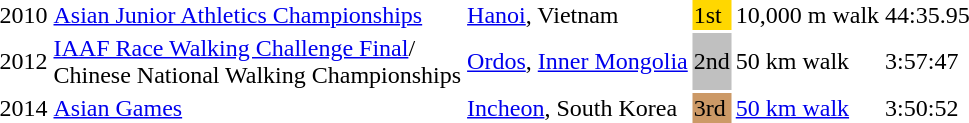<table>
<tr>
<td>2010</td>
<td><a href='#'>Asian Junior Athletics Championships</a></td>
<td><a href='#'>Hanoi</a>, Vietnam</td>
<td bgcolor=gold>1st</td>
<td>10,000 m walk</td>
<td>44:35.95</td>
</tr>
<tr>
<td>2012</td>
<td><a href='#'>IAAF Race Walking Challenge Final</a>/<br>Chinese National Walking Championships</td>
<td><a href='#'>Ordos</a>, <a href='#'>Inner Mongolia</a></td>
<td bgcolor=silver>2nd</td>
<td>50 km walk</td>
<td>3:57:47</td>
</tr>
<tr>
<td>2014</td>
<td><a href='#'>Asian Games</a></td>
<td><a href='#'>Incheon</a>, South Korea</td>
<td bgcolor=cc9966>3rd</td>
<td><a href='#'>50 km walk</a></td>
<td>3:50:52</td>
</tr>
</table>
